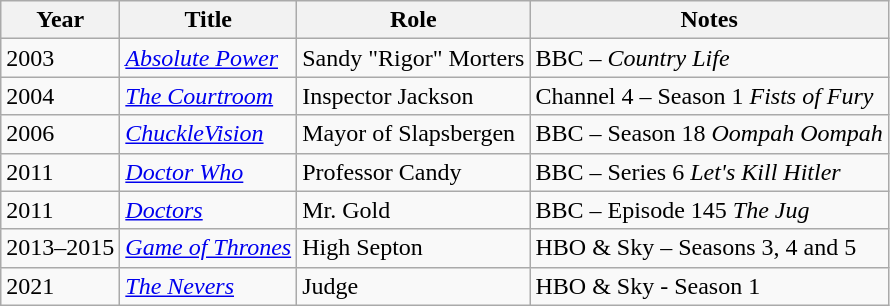<table class="wikitable sortable">
<tr>
<th>Year</th>
<th>Title</th>
<th>Role</th>
<th>Notes</th>
</tr>
<tr>
<td>2003</td>
<td><em><a href='#'>Absolute Power</a></em></td>
<td>Sandy "Rigor" Morters</td>
<td>BBC – <em>Country Life</em></td>
</tr>
<tr>
<td>2004</td>
<td><em><a href='#'>The Courtroom</a></em></td>
<td>Inspector Jackson</td>
<td>Channel 4 – Season 1 <em>Fists of Fury</em></td>
</tr>
<tr>
<td>2006</td>
<td><em><a href='#'>ChuckleVision</a></em></td>
<td>Mayor of Slapsbergen</td>
<td>BBC – Season 18 <em>Oompah Oompah</em></td>
</tr>
<tr>
<td>2011</td>
<td><em><a href='#'>Doctor Who</a></em></td>
<td>Professor Candy</td>
<td>BBC – Series 6 <em>Let's Kill Hitler</em></td>
</tr>
<tr>
<td>2011</td>
<td><em><a href='#'>Doctors</a></em></td>
<td>Mr. Gold</td>
<td>BBC – Episode 145 <em>The Jug</em></td>
</tr>
<tr>
<td>2013–2015</td>
<td><em><a href='#'>Game of Thrones</a></em></td>
<td>High Septon</td>
<td>HBO & Sky – Seasons 3, 4 and 5</td>
</tr>
<tr>
<td>2021</td>
<td><em><a href='#'>The Nevers</a></em></td>
<td>Judge</td>
<td>HBO & Sky - Season 1</td>
</tr>
</table>
